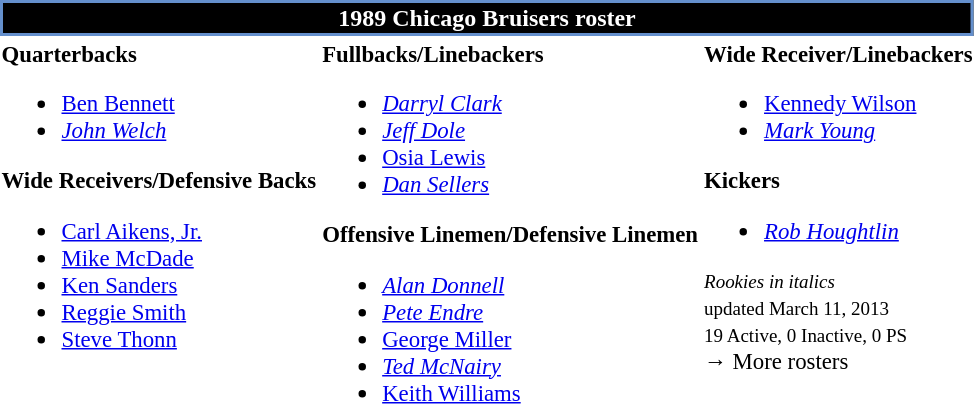<table class="toccolours" style="text-align: left;">
<tr>
<th colspan="7" style="background:black; border:2px solid #648fcc; color:white; text-align:center;">1989 Chicago Bruisers roster</th>
</tr>
<tr>
<td style="font-size: 95%;" valign="top"><strong>Quarterbacks</strong><br><ul><li> <a href='#'>Ben Bennett</a></li><li> <em><a href='#'>John Welch</a></em></li></ul><strong>Wide Receivers/Defensive Backs</strong><ul><li> <a href='#'>Carl Aikens, Jr.</a></li><li> <a href='#'>Mike McDade</a></li><li> <a href='#'>Ken Sanders</a></li><li> <a href='#'>Reggie Smith</a></li><li> <a href='#'>Steve Thonn</a></li></ul></td>
<td style="font-size: 95%;" valign="top"><strong>Fullbacks/Linebackers</strong><br><ul><li> <em><a href='#'>Darryl Clark</a></em></li><li> <em><a href='#'>Jeff Dole</a></em></li><li> <a href='#'>Osia Lewis</a></li><li> <em><a href='#'>Dan Sellers</a></em></li></ul><strong>Offensive Linemen/Defensive Linemen</strong><ul><li> <em><a href='#'>Alan Donnell</a></em></li><li> <em><a href='#'>Pete Endre</a></em></li><li> <a href='#'>George Miller</a></li><li> <em><a href='#'>Ted McNairy</a></em></li><li> <a href='#'>Keith Williams</a></li></ul></td>
<td style="font-size: 95%;" valign="top"><strong>Wide Receiver/Linebackers</strong><br><ul><li> <a href='#'>Kennedy Wilson</a></li><li> <em><a href='#'>Mark Young</a></em></li></ul><strong>Kickers</strong><ul><li> <em><a href='#'>Rob Houghtlin</a></em></li></ul><small><em>Rookies in italics</em></small><br>
<small> updated March 11, 2013</small><br>
<small>19 Active, 0 Inactive, 0 PS</small><br>→ More rosters</td>
</tr>
<tr>
</tr>
</table>
